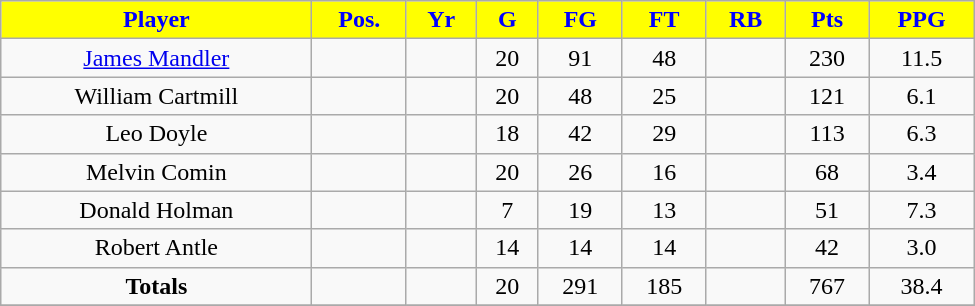<table class="wikitable" width="650">
<tr align="center"  style="background:yellow;color:blue;">
<td><strong>Player</strong></td>
<td><strong>Pos.</strong></td>
<td><strong>Yr</strong></td>
<td><strong>G</strong></td>
<td><strong>FG</strong></td>
<td><strong>FT</strong></td>
<td><strong>RB</strong></td>
<td><strong>Pts</strong></td>
<td><strong>PPG</strong></td>
</tr>
<tr align="center" bgcolor="">
<td><a href='#'>James Mandler</a></td>
<td></td>
<td></td>
<td>20</td>
<td>91</td>
<td>48</td>
<td></td>
<td>230</td>
<td>11.5</td>
</tr>
<tr align="center" bgcolor="">
<td>William Cartmill</td>
<td></td>
<td></td>
<td>20</td>
<td>48</td>
<td>25</td>
<td></td>
<td>121</td>
<td>6.1</td>
</tr>
<tr align="center" bgcolor="">
<td>Leo Doyle</td>
<td></td>
<td></td>
<td>18</td>
<td>42</td>
<td>29</td>
<td></td>
<td>113</td>
<td>6.3</td>
</tr>
<tr align="center" bgcolor="">
<td>Melvin Comin</td>
<td></td>
<td></td>
<td>20</td>
<td>26</td>
<td>16</td>
<td></td>
<td>68</td>
<td>3.4</td>
</tr>
<tr align="center" bgcolor="">
<td>Donald Holman</td>
<td></td>
<td></td>
<td>7</td>
<td>19</td>
<td>13</td>
<td></td>
<td>51</td>
<td>7.3</td>
</tr>
<tr align="center" bgcolor="">
<td>Robert Antle</td>
<td></td>
<td></td>
<td>14</td>
<td>14</td>
<td>14</td>
<td></td>
<td>42</td>
<td>3.0</td>
</tr>
<tr align="center" bgcolor="">
<td><strong>Totals</strong></td>
<td></td>
<td></td>
<td>20</td>
<td>291</td>
<td>185</td>
<td></td>
<td>767</td>
<td>38.4</td>
</tr>
<tr align="center" bgcolor="">
</tr>
</table>
